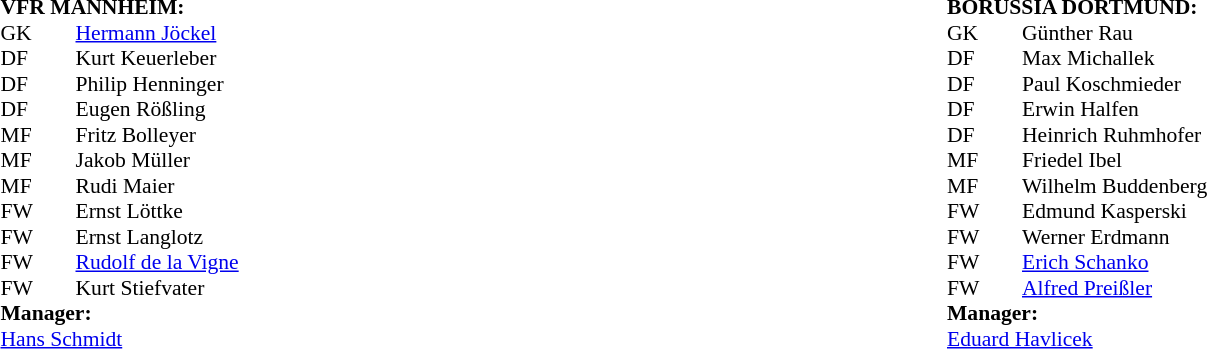<table width="100%">
<tr>
<td valign="top" width="50%"><br><table style="font-size: 90%" cellspacing="0" cellpadding="0">
<tr>
<td colspan="4"><strong>VFR MANNHEIM:</strong></td>
</tr>
<tr>
<th width="25"></th>
<th width="25"></th>
<th width="200"></th>
<th></th>
</tr>
<tr>
<td>GK</td>
<td></td>
<td> <a href='#'>Hermann Jöckel</a></td>
</tr>
<tr>
<td>DF</td>
<td></td>
<td> Kurt Keuerleber</td>
</tr>
<tr>
<td>DF</td>
<td></td>
<td> Philip Henninger</td>
</tr>
<tr>
<td>DF</td>
<td></td>
<td> Eugen Rößling</td>
</tr>
<tr>
<td>MF</td>
<td></td>
<td> Fritz Bolleyer</td>
</tr>
<tr>
<td>MF</td>
<td></td>
<td> Jakob Müller</td>
</tr>
<tr>
<td>MF</td>
<td></td>
<td> Rudi Maier</td>
</tr>
<tr>
<td>FW</td>
<td></td>
<td> Ernst Löttke</td>
</tr>
<tr>
<td>FW</td>
<td></td>
<td> Ernst Langlotz</td>
</tr>
<tr>
<td>FW</td>
<td></td>
<td> <a href='#'>Rudolf de la Vigne</a></td>
</tr>
<tr>
<td>FW</td>
<td></td>
<td> Kurt Stiefvater</td>
</tr>
<tr>
<td colspan=4><strong>Manager:</strong></td>
</tr>
<tr>
<td colspan="4"> <a href='#'>Hans Schmidt</a></td>
</tr>
</table>
</td>
<td valign="top" width="50%"><br><table style="font-size: 90%" cellspacing="0" cellpadding="0">
<tr>
<td colspan="4"><strong>BORUSSIA DORTMUND:</strong></td>
</tr>
<tr>
<th width="25"></th>
<th width="25"></th>
<th width="200"></th>
<th></th>
</tr>
<tr>
</tr>
<tr>
<td>GK</td>
<td></td>
<td> Günther Rau</td>
</tr>
<tr>
<td>DF</td>
<td></td>
<td> Max Michallek</td>
</tr>
<tr>
<td>DF</td>
<td></td>
<td> Paul Koschmieder</td>
</tr>
<tr>
<td>DF</td>
<td></td>
<td> Erwin Halfen</td>
</tr>
<tr>
<td>DF</td>
<td></td>
<td> Heinrich Ruhmhofer</td>
</tr>
<tr>
<td>MF</td>
<td></td>
<td> Friedel Ibel</td>
</tr>
<tr>
<td>MF</td>
<td></td>
<td> Wilhelm Buddenberg</td>
</tr>
<tr>
<td>FW</td>
<td></td>
<td> Edmund Kasperski</td>
</tr>
<tr>
<td>FW</td>
<td></td>
<td> Werner Erdmann</td>
</tr>
<tr>
<td>FW</td>
<td></td>
<td> <a href='#'>Erich Schanko</a></td>
</tr>
<tr>
<td>FW</td>
<td></td>
<td> <a href='#'>Alfred Preißler</a></td>
</tr>
<tr>
<td colspan=4><strong>Manager:</strong></td>
</tr>
<tr>
<td colspan="4"> <a href='#'>Eduard Havlicek</a></td>
</tr>
</table>
</td>
</tr>
</table>
